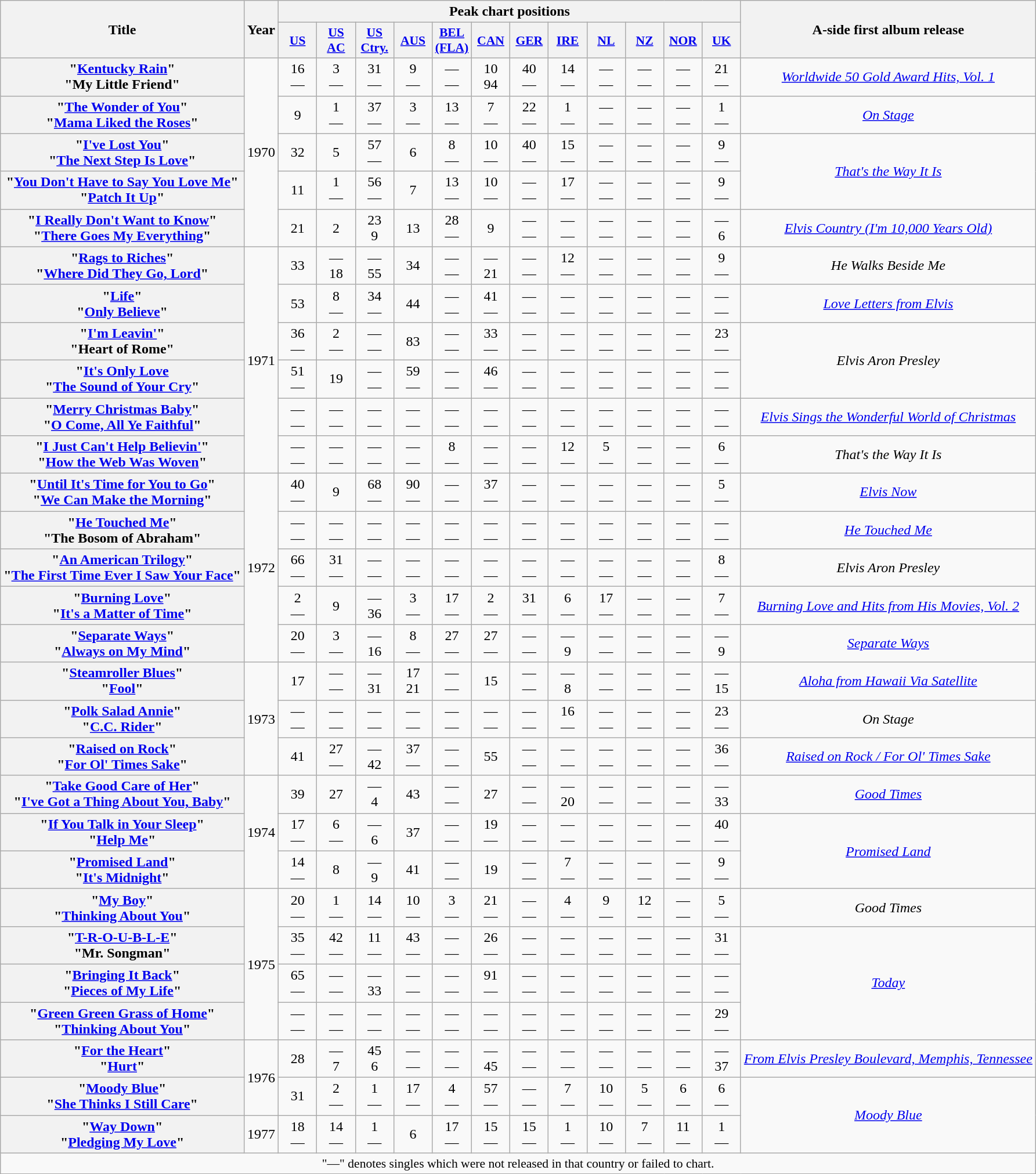<table class="wikitable plainrowheaders" style="text-align:center;">
<tr>
<th rowspan="2">Title<br></th>
<th rowspan="2">Year</th>
<th colspan="12">Peak chart positions</th>
<th rowspan="2">A-side first album release</th>
</tr>
<tr>
<th scope="col" style="width:2.6em;font-size:90%;"><a href='#'>US</a><br></th>
<th scope="col" style="width:2.6em;font-size:90%;"><a href='#'>US<br>AC</a><br></th>
<th scope="col" style="width:2.6em;font-size:90%;"><a href='#'>US<br>Ctry.</a><br></th>
<th scope="col" style="width:2.6em;font-size:90%;"><a href='#'>AUS</a><br></th>
<th scope="col" style="width:2.6em;font-size:90%;"><a href='#'>BEL<br>(FLA)</a><br></th>
<th scope="col" style="width:2.6em;font-size:90%;"><a href='#'>CAN</a><br></th>
<th scope="col" style="width:2.6em;font-size:90%;"><a href='#'>GER</a><br></th>
<th scope="col" style="width:2.6em;font-size:90%;"><a href='#'>IRE</a><br></th>
<th scope="col" style="width:2.6em;font-size:90%;"><a href='#'>NL</a><br></th>
<th scope="col" style="width:2.6em;font-size:90%;"><a href='#'>NZ</a><br></th>
<th scope="col" style="width:2.6em;font-size:90%;"><a href='#'>NOR</a><br></th>
<th scope="col" style="width:2.6em;font-size:90%;"><a href='#'>UK</a><br></th>
</tr>
<tr>
<th scope="row">"<a href='#'>Kentucky Rain</a>"<br>"My Little Friend"</th>
<td rowspan="5">1970</td>
<td>16<br>—</td>
<td>3<br>—</td>
<td>31<br>—</td>
<td>9<br>—</td>
<td>—<br>—</td>
<td>10<br>94</td>
<td>40<br>—</td>
<td>14<br>—</td>
<td>—<br>—</td>
<td>—<br>—</td>
<td>—<br>—</td>
<td>21<br>—</td>
<td><em><a href='#'>Worldwide 50 Gold Award Hits, Vol. 1</a></em></td>
</tr>
<tr>
<th scope="row">"<a href='#'>The Wonder of You</a>" <br>"<a href='#'>Mama Liked the Roses</a>"</th>
<td>9</td>
<td>1<br>—</td>
<td>37<br>—</td>
<td>3<br>—</td>
<td>13<br>—</td>
<td>7<br>—</td>
<td>22<br>—</td>
<td>1<br>—</td>
<td>—<br>—</td>
<td>—<br>—</td>
<td>—<br>—</td>
<td>1<br>—</td>
<td><em><a href='#'>On Stage</a></em></td>
</tr>
<tr>
<th scope="row">"<a href='#'>I've Lost You</a>"<br>"<a href='#'>The Next Step Is Love</a>"</th>
<td>32</td>
<td>5</td>
<td>57<br>—</td>
<td>6</td>
<td>8<br>—</td>
<td>10<br>—</td>
<td>40<br>—</td>
<td>15<br>—</td>
<td>—<br>—</td>
<td>—<br>—</td>
<td>—<br>—</td>
<td>9<br>—</td>
<td rowspan="2"><em><a href='#'>That's the Way It Is</a></em></td>
</tr>
<tr>
<th scope="row">"<a href='#'>You Don't Have to Say You Love Me</a>"<br>"<a href='#'>Patch It Up</a>"</th>
<td>11</td>
<td>1<br>—</td>
<td>56<br>—</td>
<td>7</td>
<td>13<br>—</td>
<td>10<br>—</td>
<td>—<br>—</td>
<td>17<br>—</td>
<td>—<br>—</td>
<td>—<br>—</td>
<td>—<br>—</td>
<td>9<br>—</td>
</tr>
<tr>
<th scope="row">"<a href='#'>I Really Don't Want to Know</a>"<br>"<a href='#'>There Goes My Everything</a>"</th>
<td>21</td>
<td>2</td>
<td>23<br>9</td>
<td>13</td>
<td>28<br>—</td>
<td>9</td>
<td>—<br>—</td>
<td>—<br>—</td>
<td>—<br>—</td>
<td>—<br>—</td>
<td>—<br>—</td>
<td>—<br>6</td>
<td><em><a href='#'>Elvis Country (I'm 10,000 Years Old)</a></em></td>
</tr>
<tr>
<th scope="row">"<a href='#'>Rags to Riches</a>"<br>"<a href='#'>Where Did They Go, Lord</a>"</th>
<td rowspan="6">1971</td>
<td>33</td>
<td>—<br>18</td>
<td>—<br>55</td>
<td>34</td>
<td>—<br>—</td>
<td>—<br>21</td>
<td>—<br>—</td>
<td>12<br>—</td>
<td>—<br>—</td>
<td>—<br>—</td>
<td>—<br>—</td>
<td>9<br>—</td>
<td><em>He Walks Beside Me</em></td>
</tr>
<tr>
<th scope="row">"<a href='#'>Life</a>"<br>"<a href='#'>Only Believe</a>"</th>
<td>53</td>
<td>8<br>—</td>
<td>34<br>—</td>
<td>44</td>
<td>—<br>—</td>
<td>41<br>—</td>
<td>—<br>—</td>
<td>—<br>—</td>
<td>—<br>—</td>
<td>—<br>—</td>
<td>—<br>—</td>
<td>—<br>—</td>
<td><em><a href='#'>Love Letters from Elvis</a></em></td>
</tr>
<tr>
<th scope="row">"<a href='#'>I'm Leavin'</a>"<br>"Heart of Rome"</th>
<td>36<br>—</td>
<td>2<br>—</td>
<td>—<br>—</td>
<td>83</td>
<td>—<br>—</td>
<td>33<br>—</td>
<td>—<br>—</td>
<td>—<br>—</td>
<td>—<br>—</td>
<td>—<br>—</td>
<td>—<br>—</td>
<td>23<br>—</td>
<td rowspan="2"><em>Elvis Aron Presley</em></td>
</tr>
<tr>
<th scope="row">"<a href='#'>It's Only Love</a><br>"<a href='#'>The Sound of Your Cry</a>"</th>
<td>51<br>—</td>
<td>19</td>
<td>—<br>—</td>
<td>59<br>—</td>
<td>—<br>—</td>
<td>46<br>—</td>
<td>—<br>—</td>
<td>—<br>—</td>
<td>—<br>—</td>
<td>—<br>—</td>
<td>—<br>—</td>
<td>—<br>—</td>
</tr>
<tr>
<th scope="row">"<a href='#'>Merry Christmas Baby</a>"<br>"<a href='#'>O Come, All Ye Faithful</a>"</th>
<td>—<br>—</td>
<td>—<br>—</td>
<td>—<br>—</td>
<td>—<br>—</td>
<td>—<br>—</td>
<td>—<br>—</td>
<td>—<br>—</td>
<td>—<br>—</td>
<td>—<br>—</td>
<td>—<br>—</td>
<td>—<br>—</td>
<td>—<br>—</td>
<td><em><a href='#'>Elvis Sings the Wonderful World of Christmas</a></em></td>
</tr>
<tr>
<th scope="row">"<a href='#'>I Just Can't Help Believin'</a>" <br>"<a href='#'>How the Web Was Woven</a>"</th>
<td>—<br>—</td>
<td>—<br>—</td>
<td>—<br>—</td>
<td>—<br>—</td>
<td>8<br>—</td>
<td>—<br>—</td>
<td>—<br>—</td>
<td>12<br>—</td>
<td>5<br>—</td>
<td>—<br>—</td>
<td>—<br>—</td>
<td>6<br>—</td>
<td><em>That's the Way It Is</em></td>
</tr>
<tr>
<th scope="row">"<a href='#'>Until It's Time for You to Go</a>"<br>"<a href='#'>We Can Make the Morning</a>"</th>
<td rowspan="5">1972</td>
<td>40<br>—</td>
<td>9</td>
<td>68<br>—</td>
<td>90<br>—</td>
<td>—<br>—</td>
<td>37<br>—</td>
<td>—<br>—</td>
<td>—<br>—</td>
<td>—<br>—</td>
<td>—<br>—</td>
<td>—<br>—</td>
<td>5<br>—</td>
<td><em><a href='#'>Elvis Now</a></em></td>
</tr>
<tr>
<th scope="row">"<a href='#'>He Touched Me</a>"<br>"The Bosom of Abraham"</th>
<td>—<br>—</td>
<td>—<br>—</td>
<td>—<br>—</td>
<td>—<br>—</td>
<td>—<br>—</td>
<td>—<br>—</td>
<td>—<br>—</td>
<td>—<br>—</td>
<td>—<br>—</td>
<td>—<br>—</td>
<td>—<br>—</td>
<td>—<br>—</td>
<td><em><a href='#'>He Touched Me</a></em></td>
</tr>
<tr>
<th scope="row">"<a href='#'>An American Trilogy</a>" <br>"<a href='#'>The First Time Ever I Saw Your Face</a>"</th>
<td>66<br>—</td>
<td>31<br>—</td>
<td>—<br>—</td>
<td>—<br>—</td>
<td>—<br>—</td>
<td>—<br>—</td>
<td>—<br>—</td>
<td>—<br>—</td>
<td>—<br>—</td>
<td>—<br>—</td>
<td>—<br>—</td>
<td>8<br>—</td>
<td><em>Elvis Aron Presley</em></td>
</tr>
<tr>
<th scope="row">"<a href='#'>Burning Love</a>"<br>"<a href='#'>It's a Matter of Time</a>"</th>
<td>2<br>—</td>
<td>9</td>
<td>—<br>36</td>
<td>3<br>—</td>
<td>17<br>—</td>
<td>2<br>—</td>
<td>31<br>—</td>
<td>6<br>—</td>
<td>17<br>—</td>
<td>—<br>—</td>
<td>—<br>—</td>
<td>7<br>—</td>
<td><em><a href='#'>Burning Love and Hits from His Movies, Vol. 2</a></em></td>
</tr>
<tr>
<th scope="row">"<a href='#'>Separate Ways</a>"<br>"<a href='#'>Always on My Mind</a>"</th>
<td>20<br>—</td>
<td>3<br>—</td>
<td>—<br>16</td>
<td>8<br>—</td>
<td>27<br>—</td>
<td>27<br>—</td>
<td>—<br>—</td>
<td>—<br>9</td>
<td>—<br>—</td>
<td>—<br>—</td>
<td>—<br>—</td>
<td>—<br>9</td>
<td><em><a href='#'>Separate Ways</a></em></td>
</tr>
<tr>
<th scope="row">"<a href='#'>Steamroller Blues</a>" <br>"<a href='#'>Fool</a>"</th>
<td rowspan="3">1973</td>
<td>17</td>
<td>—<br>—</td>
<td>—<br>31</td>
<td>17<br>21</td>
<td>—<br>—</td>
<td>15</td>
<td>—<br>—</td>
<td>—<br>8</td>
<td>—<br>—</td>
<td>—<br>—</td>
<td>—<br>—</td>
<td>—<br>15</td>
<td><em><a href='#'>Aloha from Hawaii Via Satellite</a></em></td>
</tr>
<tr>
<th scope="row">"<a href='#'>Polk Salad Annie</a>" <br>"<a href='#'>C.C. Rider</a>"</th>
<td>—<br>—</td>
<td>—<br>—</td>
<td>—<br>—</td>
<td>—<br>—</td>
<td>—<br>—</td>
<td>—<br>—</td>
<td>—<br>—</td>
<td>16<br>—</td>
<td>—<br>—</td>
<td>—<br>—</td>
<td>—<br>—</td>
<td>23<br>—</td>
<td><em>On Stage</em></td>
</tr>
<tr>
<th scope="row">"<a href='#'>Raised on Rock</a>"<br>"<a href='#'>For Ol' Times Sake</a>"</th>
<td>41</td>
<td>27<br>—</td>
<td>—<br>42</td>
<td>37<br>—</td>
<td>—<br>—</td>
<td>55</td>
<td>—<br>—</td>
<td>—<br>—</td>
<td>—<br>—</td>
<td>—<br>—</td>
<td>—<br>—</td>
<td>36<br>—</td>
<td><em><a href='#'>Raised on Rock / For Ol' Times Sake</a></em></td>
</tr>
<tr>
<th scope="row">"<a href='#'>Take Good Care of Her</a>"<br>"<a href='#'>I've Got a Thing About You, Baby</a>"</th>
<td rowspan="3">1974</td>
<td>39</td>
<td>27</td>
<td>—<br>4</td>
<td>43</td>
<td>—<br>—</td>
<td>27</td>
<td>—<br>—</td>
<td>—<br>20</td>
<td>—<br>—</td>
<td>—<br>—</td>
<td>—<br>—</td>
<td>—<br>33</td>
<td><em><a href='#'>Good Times</a></em></td>
</tr>
<tr>
<th scope="row">"<a href='#'>If You Talk in Your Sleep</a>"<br>"<a href='#'>Help Me</a>"</th>
<td>17<br>—</td>
<td>6<br>—</td>
<td>—<br>6</td>
<td>37</td>
<td>—<br>—</td>
<td>19<br>—</td>
<td>—<br>—</td>
<td>—<br>—</td>
<td>—<br>—</td>
<td>—<br>—</td>
<td>—<br>—</td>
<td>40<br>—</td>
<td rowspan="2"><em><a href='#'>Promised Land</a></em></td>
</tr>
<tr>
<th scope="row">"<a href='#'>Promised Land</a>"<br>"<a href='#'>It's Midnight</a>"</th>
<td>14<br>—</td>
<td>8</td>
<td>—<br>9</td>
<td>41</td>
<td>—<br>—</td>
<td>19</td>
<td>—<br>—</td>
<td>7<br>—</td>
<td>—<br>—</td>
<td>—<br>—</td>
<td>—<br>—</td>
<td>9<br>—</td>
</tr>
<tr>
<th scope="row">"<a href='#'>My Boy</a>"<br>"<a href='#'>Thinking About You</a>"</th>
<td rowspan="4">1975</td>
<td>20<br>—</td>
<td>1<br>—</td>
<td>14<br>—</td>
<td>10<br>—</td>
<td>3<br>—</td>
<td>21<br>—</td>
<td>—<br>—</td>
<td>4<br>—</td>
<td>9<br>—</td>
<td>12<br>—</td>
<td>—<br>—</td>
<td>5<br>—</td>
<td><em>Good Times</em></td>
</tr>
<tr>
<th scope="row">"<a href='#'>T-R-O-U-B-L-E</a>"<br>"Mr. Songman"</th>
<td>35<br>—</td>
<td>42<br>—</td>
<td>11<br>—</td>
<td>43<br>—</td>
<td>—<br>—</td>
<td>26<br>—</td>
<td>—<br>—</td>
<td>—<br>—</td>
<td>—<br>—</td>
<td>—<br>—</td>
<td>—<br>—</td>
<td>31<br>—</td>
<td rowspan="3"><em><a href='#'>Today</a></em></td>
</tr>
<tr>
<th scope="row">"<a href='#'>Bringing It Back</a>"<br>"<a href='#'>Pieces of My Life</a>"</th>
<td>65<br>—</td>
<td>—<br>—</td>
<td>—<br>33</td>
<td>—<br>—</td>
<td>—<br>—</td>
<td>91<br>—</td>
<td>—<br>—</td>
<td>—<br>—</td>
<td>—<br>—</td>
<td>—<br>—</td>
<td>—<br>—</td>
<td>—<br>—</td>
</tr>
<tr>
<th scope="row">"<a href='#'>Green Green Grass of Home</a>"<br>"<a href='#'>Thinking About You</a>"</th>
<td>—<br>—</td>
<td>—<br>—</td>
<td>—<br>—</td>
<td>—<br>—</td>
<td>—<br>—</td>
<td>—<br>—</td>
<td>—<br>—</td>
<td>—<br>—</td>
<td>—<br>—</td>
<td>—<br>—</td>
<td>—<br>—</td>
<td>29<br>—</td>
</tr>
<tr>
<th scope="row">"<a href='#'>For the Heart</a>"<br>"<a href='#'>Hurt</a>"</th>
<td rowspan="2">1976</td>
<td>28</td>
<td>—<br>7</td>
<td>45<br>6</td>
<td>—<br>—</td>
<td>—<br>—</td>
<td>—<br>45</td>
<td>—<br>—</td>
<td>—<br>—</td>
<td>—<br>—</td>
<td>—<br>—</td>
<td>—<br>—</td>
<td>—<br>37</td>
<td><em><a href='#'>From Elvis Presley Boulevard, Memphis, Tennessee</a></em></td>
</tr>
<tr>
<th scope="row">"<a href='#'>Moody Blue</a>"<br>"<a href='#'>She Thinks I Still Care</a>"</th>
<td>31</td>
<td>2<br>—</td>
<td>1<br>—</td>
<td>17<br>—</td>
<td>4<br>—</td>
<td>57<br>—</td>
<td>—<br>—</td>
<td>7<br>—</td>
<td>10<br>—</td>
<td>5<br>—</td>
<td>6<br>—</td>
<td>6<br>—</td>
<td rowspan="2"><em><a href='#'>Moody Blue</a></em></td>
</tr>
<tr>
<th scope="row">"<a href='#'>Way Down</a>"<br>"<a href='#'>Pledging My Love</a>"</th>
<td>1977</td>
<td>18<br>—</td>
<td>14<br>—</td>
<td>1<br>—</td>
<td>6</td>
<td>17<br>—</td>
<td>15<br>—</td>
<td>15<br>—</td>
<td>1<br>—</td>
<td>10<br>—</td>
<td>7<br>—</td>
<td>11<br>—</td>
<td>1<br>—</td>
</tr>
<tr>
<td colspan="17" style="font-size:90%">"—" denotes singles which were not released in that country or failed to chart.</td>
</tr>
</table>
